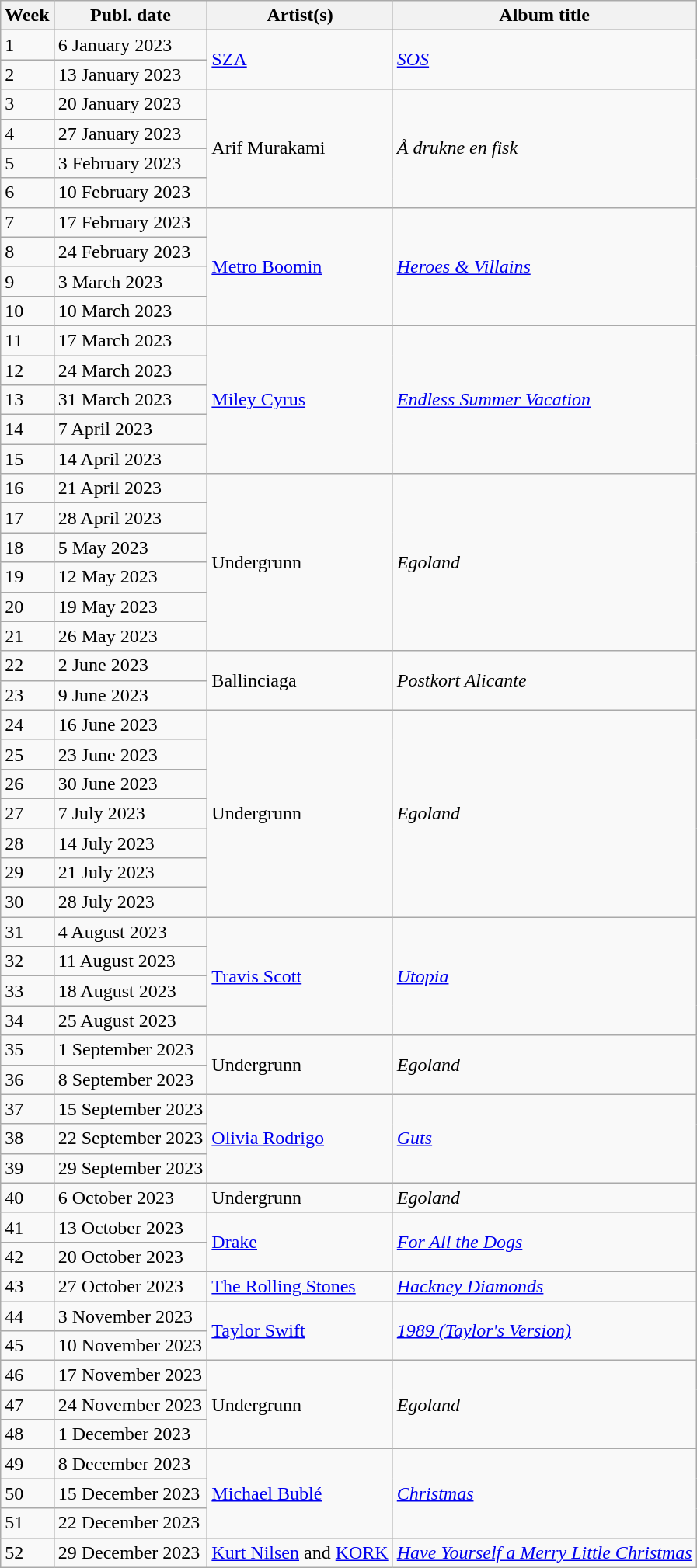<table class="wikitable">
<tr>
<th>Week</th>
<th>Publ. date</th>
<th>Artist(s)</th>
<th>Album title</th>
</tr>
<tr>
<td>1</td>
<td>6 January 2023</td>
<td rowspan="2"><a href='#'>SZA</a></td>
<td rowspan="2"><em><a href='#'>SOS</a></em></td>
</tr>
<tr>
<td>2</td>
<td>13 January 2023</td>
</tr>
<tr>
<td>3</td>
<td>20 January 2023</td>
<td rowspan="4">Arif Murakami</td>
<td rowspan="4"><em>Å drukne en fisk</em></td>
</tr>
<tr>
<td>4</td>
<td>27 January 2023</td>
</tr>
<tr>
<td>5</td>
<td>3 February 2023</td>
</tr>
<tr>
<td>6</td>
<td>10 February 2023</td>
</tr>
<tr>
<td>7</td>
<td>17 February 2023</td>
<td rowspan="4"><a href='#'>Metro Boomin</a></td>
<td rowspan="4"><em><a href='#'>Heroes & Villains</a></em></td>
</tr>
<tr>
<td>8</td>
<td>24 February 2023</td>
</tr>
<tr>
<td>9</td>
<td>3 March 2023</td>
</tr>
<tr>
<td>10</td>
<td>10 March 2023</td>
</tr>
<tr>
<td>11</td>
<td>17 March 2023</td>
<td rowspan="5"><a href='#'>Miley Cyrus</a></td>
<td rowspan="5"><em><a href='#'>Endless Summer Vacation</a></em></td>
</tr>
<tr>
<td>12</td>
<td>24 March 2023</td>
</tr>
<tr>
<td>13</td>
<td>31 March 2023</td>
</tr>
<tr>
<td>14</td>
<td>7 April 2023</td>
</tr>
<tr>
<td>15</td>
<td>14 April 2023</td>
</tr>
<tr>
<td>16</td>
<td>21 April 2023</td>
<td rowspan="6">Undergrunn</td>
<td rowspan="6"><em>Egoland</em></td>
</tr>
<tr>
<td>17</td>
<td>28 April 2023</td>
</tr>
<tr>
<td>18</td>
<td>5 May 2023</td>
</tr>
<tr>
<td>19</td>
<td>12 May 2023</td>
</tr>
<tr>
<td>20</td>
<td>19 May 2023</td>
</tr>
<tr>
<td>21</td>
<td>26 May 2023</td>
</tr>
<tr>
<td>22</td>
<td>2 June 2023</td>
<td rowspan="2">Ballinciaga</td>
<td rowspan="2"><em>Postkort Alicante</em></td>
</tr>
<tr>
<td>23</td>
<td>9 June 2023</td>
</tr>
<tr>
<td>24</td>
<td>16 June 2023</td>
<td rowspan="7">Undergrunn</td>
<td rowspan="7"><em>Egoland</em></td>
</tr>
<tr>
<td>25</td>
<td>23 June 2023</td>
</tr>
<tr>
<td>26</td>
<td>30 June 2023</td>
</tr>
<tr>
<td>27</td>
<td>7 July 2023</td>
</tr>
<tr>
<td>28</td>
<td>14 July 2023</td>
</tr>
<tr>
<td>29</td>
<td>21 July 2023</td>
</tr>
<tr>
<td>30</td>
<td>28 July 2023</td>
</tr>
<tr>
<td>31</td>
<td>4 August 2023</td>
<td rowspan="4"><a href='#'>Travis Scott</a></td>
<td rowspan="4"><em><a href='#'>Utopia</a></em></td>
</tr>
<tr>
<td>32</td>
<td>11 August 2023</td>
</tr>
<tr>
<td>33</td>
<td>18 August 2023</td>
</tr>
<tr>
<td>34</td>
<td>25 August 2023</td>
</tr>
<tr>
<td>35</td>
<td>1 September 2023</td>
<td rowspan="2">Undergrunn</td>
<td rowspan="2"><em>Egoland</em></td>
</tr>
<tr>
<td>36</td>
<td>8 September 2023</td>
</tr>
<tr>
<td>37</td>
<td>15 September 2023</td>
<td rowspan="3"><a href='#'>Olivia Rodrigo</a></td>
<td rowspan="3"><em><a href='#'>Guts</a></em></td>
</tr>
<tr>
<td>38</td>
<td>22 September 2023</td>
</tr>
<tr>
<td>39</td>
<td>29 September 2023</td>
</tr>
<tr>
<td>40</td>
<td>6 October 2023</td>
<td>Undergrunn</td>
<td><em>Egoland</em></td>
</tr>
<tr>
<td>41</td>
<td>13 October 2023</td>
<td rowspan="2"><a href='#'>Drake</a></td>
<td rowspan="2"><em><a href='#'>For All the Dogs</a></em></td>
</tr>
<tr>
<td>42</td>
<td>20 October 2023</td>
</tr>
<tr>
<td>43</td>
<td>27 October 2023</td>
<td><a href='#'>The Rolling Stones</a></td>
<td><em><a href='#'>Hackney Diamonds</a></em></td>
</tr>
<tr>
<td>44</td>
<td>3 November 2023</td>
<td rowspan="2"><a href='#'>Taylor Swift</a></td>
<td rowspan="2"><em><a href='#'>1989 (Taylor's Version)</a></em></td>
</tr>
<tr>
<td>45</td>
<td>10 November 2023</td>
</tr>
<tr>
<td>46</td>
<td>17 November 2023</td>
<td rowspan="3">Undergrunn</td>
<td rowspan="3"><em>Egoland</em></td>
</tr>
<tr>
<td>47</td>
<td>24 November 2023</td>
</tr>
<tr>
<td>48</td>
<td>1 December 2023</td>
</tr>
<tr>
<td>49</td>
<td>8 December 2023</td>
<td rowspan="3"><a href='#'>Michael Bublé</a></td>
<td rowspan="3"><em><a href='#'>Christmas</a></em></td>
</tr>
<tr>
<td>50</td>
<td>15 December 2023</td>
</tr>
<tr>
<td>51</td>
<td>22 December 2023</td>
</tr>
<tr>
<td>52</td>
<td>29 December 2023</td>
<td><a href='#'>Kurt Nilsen</a> and <a href='#'>KORK</a></td>
<td><em><a href='#'>Have Yourself a Merry Little Christmas</a></em></td>
</tr>
</table>
